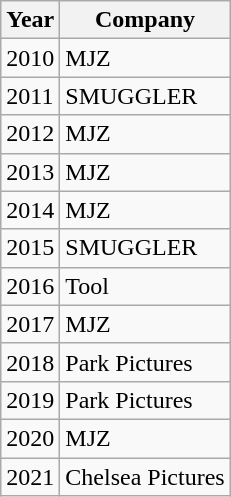<table class="wikitable">
<tr>
<th>Year</th>
<th>Company</th>
</tr>
<tr>
<td>2010</td>
<td>MJZ</td>
</tr>
<tr>
<td>2011</td>
<td>SMUGGLER</td>
</tr>
<tr>
<td>2012</td>
<td>MJZ</td>
</tr>
<tr>
<td>2013</td>
<td>MJZ</td>
</tr>
<tr>
<td>2014</td>
<td>MJZ</td>
</tr>
<tr>
<td>2015</td>
<td>SMUGGLER</td>
</tr>
<tr>
<td>2016</td>
<td>Tool</td>
</tr>
<tr>
<td>2017</td>
<td>MJZ</td>
</tr>
<tr>
<td>2018</td>
<td>Park Pictures</td>
</tr>
<tr>
<td>2019</td>
<td>Park Pictures</td>
</tr>
<tr>
<td>2020</td>
<td>MJZ</td>
</tr>
<tr>
<td>2021</td>
<td>Chelsea Pictures</td>
</tr>
</table>
